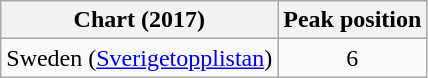<table class="wikitable">
<tr>
<th>Chart (2017)</th>
<th>Peak position</th>
</tr>
<tr>
<td>Sweden (<a href='#'>Sverigetopplistan</a>)</td>
<td align="center">6</td>
</tr>
</table>
